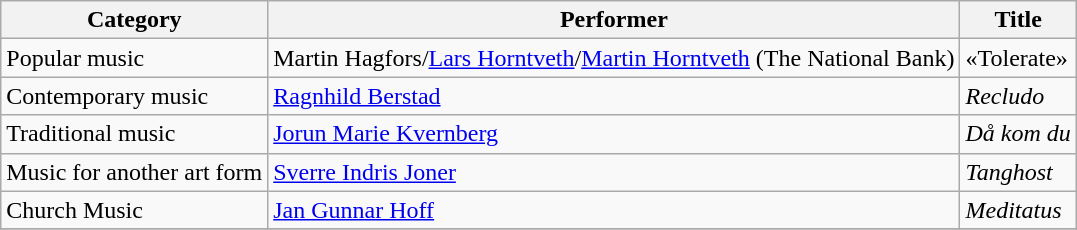<table class="wikitable">
<tr>
<th>Category</th>
<th>Performer</th>
<th>Title</th>
</tr>
<tr -->
<td>Popular music</td>
<td>Martin Hagfors/<a href='#'>Lars Horntveth</a>/<a href='#'>Martin Horntveth</a> (The National Bank)</td>
<td>«Tolerate»</td>
</tr>
<tr -->
<td>Contemporary music</td>
<td><a href='#'>Ragnhild Berstad</a></td>
<td><em>Recludo</em></td>
</tr>
<tr -->
<td>Traditional music</td>
<td><a href='#'>Jorun Marie Kvernberg</a></td>
<td><em>Då kom du</em></td>
</tr>
<tr -->
<td>Music for another art form</td>
<td><a href='#'>Sverre Indris Joner</a></td>
<td><em>Tanghost</em></td>
</tr>
<tr -->
<td>Church Music</td>
<td><a href='#'>Jan Gunnar Hoff</a></td>
<td><em>Meditatus</em></td>
</tr>
<tr -->
</tr>
</table>
